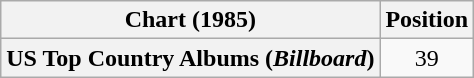<table class="wikitable plainrowheaders" style="text-align:center">
<tr>
<th scope="col">Chart (1985)</th>
<th scope="col">Position</th>
</tr>
<tr>
<th scope="row">US Top Country Albums (<em>Billboard</em>)</th>
<td>39</td>
</tr>
</table>
